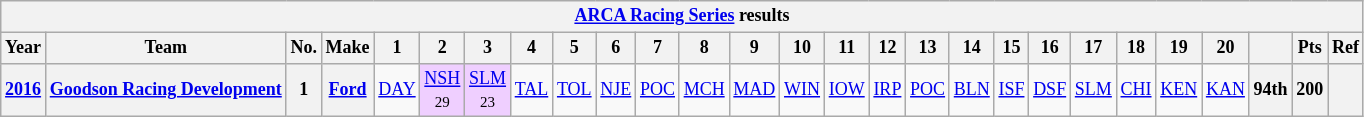<table class="wikitable" style="text-align:center; font-size:75%">
<tr>
<th colspan=45><a href='#'>ARCA Racing Series</a> results</th>
</tr>
<tr>
<th>Year</th>
<th>Team</th>
<th>No.</th>
<th>Make</th>
<th>1</th>
<th>2</th>
<th>3</th>
<th>4</th>
<th>5</th>
<th>6</th>
<th>7</th>
<th>8</th>
<th>9</th>
<th>10</th>
<th>11</th>
<th>12</th>
<th>13</th>
<th>14</th>
<th>15</th>
<th>16</th>
<th>17</th>
<th>18</th>
<th>19</th>
<th>20</th>
<th></th>
<th>Pts</th>
<th>Ref</th>
</tr>
<tr>
<th><a href='#'>2016</a></th>
<th><a href='#'>Goodson Racing Development</a></th>
<th>1</th>
<th><a href='#'>Ford</a></th>
<td><a href='#'>DAY</a></td>
<td style="background:#EFCFFF;"><a href='#'>NSH</a><br><small>29</small></td>
<td style="background:#EFCFFF;"><a href='#'>SLM</a><br><small>23</small></td>
<td><a href='#'>TAL</a></td>
<td><a href='#'>TOL</a></td>
<td><a href='#'>NJE</a></td>
<td><a href='#'>POC</a></td>
<td><a href='#'>MCH</a></td>
<td><a href='#'>MAD</a></td>
<td><a href='#'>WIN</a></td>
<td><a href='#'>IOW</a></td>
<td><a href='#'>IRP</a></td>
<td><a href='#'>POC</a></td>
<td><a href='#'>BLN</a></td>
<td><a href='#'>ISF</a></td>
<td><a href='#'>DSF</a></td>
<td><a href='#'>SLM</a></td>
<td><a href='#'>CHI</a></td>
<td><a href='#'>KEN</a></td>
<td><a href='#'>KAN</a></td>
<th>94th</th>
<th>200</th>
<th></th>
</tr>
</table>
